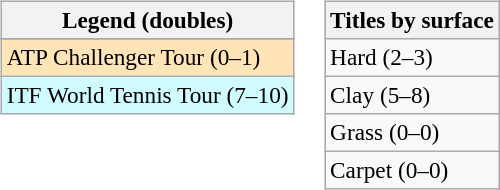<table>
<tr valign=top>
<td><br><table class=wikitable style=font-size:97%>
<tr>
<th>Legend (doubles)</th>
</tr>
<tr bgcolor=e5d1cb>
</tr>
<tr bgcolor=moccasin>
<td>ATP Challenger Tour (0–1)</td>
</tr>
<tr bgcolor=cffcff>
<td>ITF World Tennis Tour (7–10)</td>
</tr>
</table>
</td>
<td><br><table class=wikitable style=font-size:97%>
<tr>
<th>Titles by surface</th>
</tr>
<tr>
<td>Hard (2–3)</td>
</tr>
<tr>
<td>Clay (5–8)</td>
</tr>
<tr>
<td>Grass (0–0)</td>
</tr>
<tr>
<td>Carpet (0–0)</td>
</tr>
</table>
</td>
</tr>
</table>
